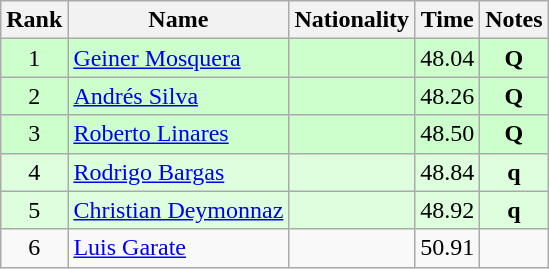<table class="wikitable sortable" style="text-align:center">
<tr>
<th>Rank</th>
<th>Name</th>
<th>Nationality</th>
<th>Time</th>
<th>Notes</th>
</tr>
<tr bgcolor=ccffcc>
<td align=center>1</td>
<td align=left><a href='#'>Geiner Mosquera</a></td>
<td align=left></td>
<td>48.04</td>
<td><strong>Q</strong></td>
</tr>
<tr bgcolor=ccffcc>
<td align=center>2</td>
<td align=left><a href='#'>Andrés Silva</a></td>
<td align=left></td>
<td>48.26</td>
<td><strong>Q</strong></td>
</tr>
<tr bgcolor=ccffcc>
<td align=center>3</td>
<td align=left><a href='#'>Roberto Linares</a></td>
<td align=left></td>
<td>48.50</td>
<td><strong>Q</strong></td>
</tr>
<tr bgcolor=ddffdd>
<td align=center>4</td>
<td align=left><a href='#'>Rodrigo Bargas</a></td>
<td align=left></td>
<td>48.84</td>
<td><strong>q</strong></td>
</tr>
<tr bgcolor=ddffdd>
<td align=center>5</td>
<td align=left><a href='#'>Christian Deymonnaz</a></td>
<td align=left></td>
<td>48.92</td>
<td><strong>q</strong></td>
</tr>
<tr>
<td align=center>6</td>
<td align=left><a href='#'>Luis Garate</a></td>
<td align=left></td>
<td>50.91</td>
<td></td>
</tr>
</table>
